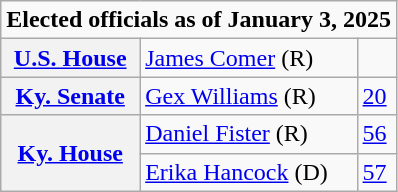<table class=wikitable>
<tr>
<td colspan="3"><strong>Elected officials as of January 3, 2025</strong></td>
</tr>
<tr>
<th scope=row><a href='#'>U.S. House</a></th>
<td><a href='#'>James Comer</a> (R)</td>
<td></td>
</tr>
<tr>
<th scope=row><a href='#'>Ky. Senate</a></th>
<td><a href='#'>Gex Williams</a> (R)</td>
<td><a href='#'>20</a></td>
</tr>
<tr>
<th rowspan=2><a href='#'>Ky. House</a></th>
<td><a href='#'>Daniel Fister</a> (R)</td>
<td><a href='#'>56</a></td>
</tr>
<tr>
<td><a href='#'>Erika Hancock</a> (D)</td>
<td><a href='#'>57</a></td>
</tr>
</table>
